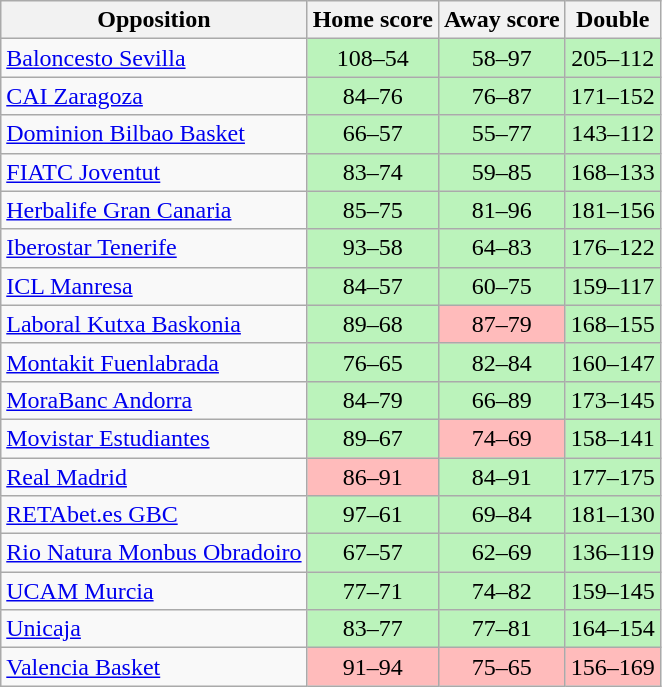<table class="wikitable" style="text-align: center;">
<tr>
<th>Opposition</th>
<th>Home score</th>
<th>Away score</th>
<th>Double</th>
</tr>
<tr>
<td align="left"><a href='#'>Baloncesto Sevilla</a></td>
<td bgcolor=#BBF3BB>108–54</td>
<td bgcolor=#BBF3BB>58–97</td>
<td bgcolor=#BBF3BB>205–112</td>
</tr>
<tr>
<td align="left"><a href='#'>CAI Zaragoza</a></td>
<td bgcolor=#BBF3BB>84–76</td>
<td bgcolor=#BBF3BB>76–87</td>
<td bgcolor=#BBF3BB>171–152</td>
</tr>
<tr>
<td align="left"><a href='#'>Dominion Bilbao Basket</a></td>
<td bgcolor=#BBF3BB>66–57</td>
<td bgcolor=#BBF3BB>55–77</td>
<td bgcolor=#BBF3BB>143–112</td>
</tr>
<tr>
<td align="left"><a href='#'>FIATC Joventut</a></td>
<td bgcolor=#BBF3BB>83–74</td>
<td bgcolor=#BBF3BB>59–85</td>
<td bgcolor=#BBF3BB>168–133</td>
</tr>
<tr>
<td align="left"><a href='#'>Herbalife Gran Canaria</a></td>
<td bgcolor=#BBF3BB>85–75</td>
<td bgcolor=#BBF3BB>81–96</td>
<td bgcolor=#BBF3BB>181–156</td>
</tr>
<tr>
<td align="left"><a href='#'>Iberostar Tenerife</a></td>
<td bgcolor=#BBF3BB>93–58</td>
<td bgcolor=#BBF3BB>64–83</td>
<td bgcolor=#BBF3BB>176–122</td>
</tr>
<tr>
<td align="left"><a href='#'>ICL Manresa</a></td>
<td bgcolor=#BBF3BB>84–57</td>
<td bgcolor=#BBF3BB>60–75</td>
<td bgcolor=#BBF3BB>159–117</td>
</tr>
<tr>
<td align="left"><a href='#'>Laboral Kutxa Baskonia</a></td>
<td bgcolor=#BBF3BB>89–68</td>
<td bgcolor=#FFBBBB>87–79</td>
<td bgcolor=#BBF3BB>168–155</td>
</tr>
<tr>
<td align="left"><a href='#'>Montakit Fuenlabrada</a></td>
<td bgcolor=#BBF3BB>76–65</td>
<td bgcolor=#BBF3BB>82–84</td>
<td bgcolor=#BBF3BB>160–147</td>
</tr>
<tr>
<td align="left"><a href='#'>MoraBanc Andorra</a></td>
<td bgcolor=#BBF3BB>84–79</td>
<td bgcolor=#BBF3BB>66–89</td>
<td bgcolor=#BBF3BB>173–145</td>
</tr>
<tr>
<td align="left"><a href='#'>Movistar Estudiantes</a></td>
<td bgcolor=#BBF3BB>89–67</td>
<td bgcolor=#FFBBBB>74–69</td>
<td bgcolor=#BBF3BB>158–141</td>
</tr>
<tr>
<td align="left"><a href='#'>Real Madrid</a></td>
<td bgcolor=#FFBBBB>86–91</td>
<td bgcolor=#BBF3BB>84–91</td>
<td bgcolor=#BBF3BB>177–175</td>
</tr>
<tr>
<td align="left"><a href='#'>RETAbet.es GBC</a></td>
<td bgcolor=#BBF3BB>97–61</td>
<td bgcolor=#BBF3BB>69–84</td>
<td bgcolor=#BBF3BB>181–130</td>
</tr>
<tr>
<td align="left"><a href='#'>Rio Natura Monbus Obradoiro</a></td>
<td bgcolor=#BBF3BB>67–57</td>
<td bgcolor=#BBF3BB>62–69</td>
<td bgcolor=#BBF3BB>136–119</td>
</tr>
<tr>
<td align="left"><a href='#'>UCAM Murcia</a></td>
<td bgcolor=#BBF3BB>77–71</td>
<td bgcolor=#BBF3BB>74–82</td>
<td bgcolor=#BBF3BB>159–145</td>
</tr>
<tr>
<td align="left"><a href='#'>Unicaja</a></td>
<td bgcolor=#BBF3BB>83–77</td>
<td bgcolor=#BBF3BB>77–81</td>
<td bgcolor=#BBF3BB>164–154</td>
</tr>
<tr>
<td align="left"><a href='#'>Valencia Basket</a></td>
<td bgcolor=#FFBBBB>91–94</td>
<td bgcolor=#FFBBBB>75–65</td>
<td bgcolor=#FFBBBB>156–169</td>
</tr>
</table>
